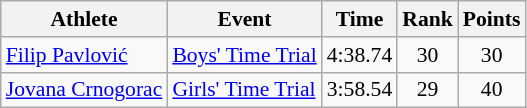<table class="wikitable" border="1" style="font-size:90%">
<tr>
<th>Athlete</th>
<th>Event</th>
<th>Time</th>
<th>Rank</th>
<th>Points</th>
</tr>
<tr>
<td><a href='#'>Filip Pavlović</a></td>
<td><a href='#'>Boys' Time Trial</a></td>
<td align=center>4:38.74</td>
<td align=center>30</td>
<td align=center>30</td>
</tr>
<tr>
<td><a href='#'>Jovana Crnogorac</a></td>
<td><a href='#'>Girls' Time Trial</a></td>
<td align=center>3:58.54</td>
<td align=center>29</td>
<td align=center>40</td>
</tr>
</table>
